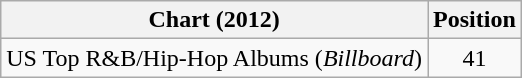<table class="wikitable">
<tr>
<th>Chart (2012)</th>
<th>Position</th>
</tr>
<tr>
<td>US Top R&B/Hip-Hop Albums (<em>Billboard</em>)</td>
<td style="text-align:center;">41</td>
</tr>
</table>
